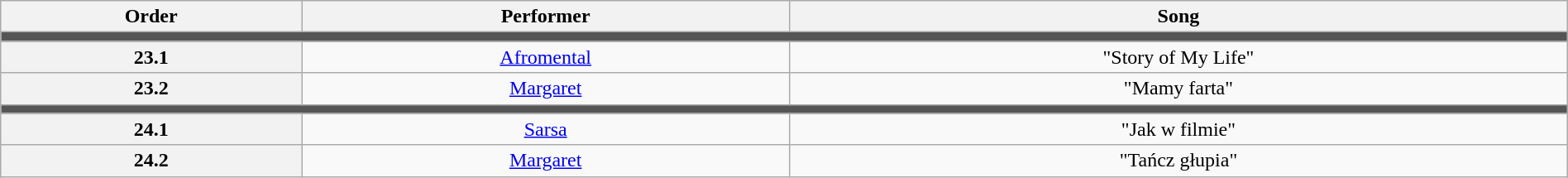<table class="wikitable" style="text-align:center; width:100%">
<tr>
<th>Order</th>
<th>Performer</th>
<th>Song</th>
</tr>
<tr>
<td colspan="10" style="background:#555"></td>
</tr>
<tr>
<th>23.1</th>
<td><a href='#'>Afromental</a></td>
<td>"Story of My Life"</td>
</tr>
<tr>
<th>23.2</th>
<td><a href='#'>Margaret</a></td>
<td>"Mamy farta"</td>
</tr>
<tr>
<td colspan="10" style="background:#555"></td>
</tr>
<tr>
<th>24.1</th>
<td><a href='#'>Sarsa</a></td>
<td>"Jak w filmie"</td>
</tr>
<tr>
<th>24.2</th>
<td><a href='#'>Margaret</a></td>
<td>"Tańcz głupia"</td>
</tr>
</table>
